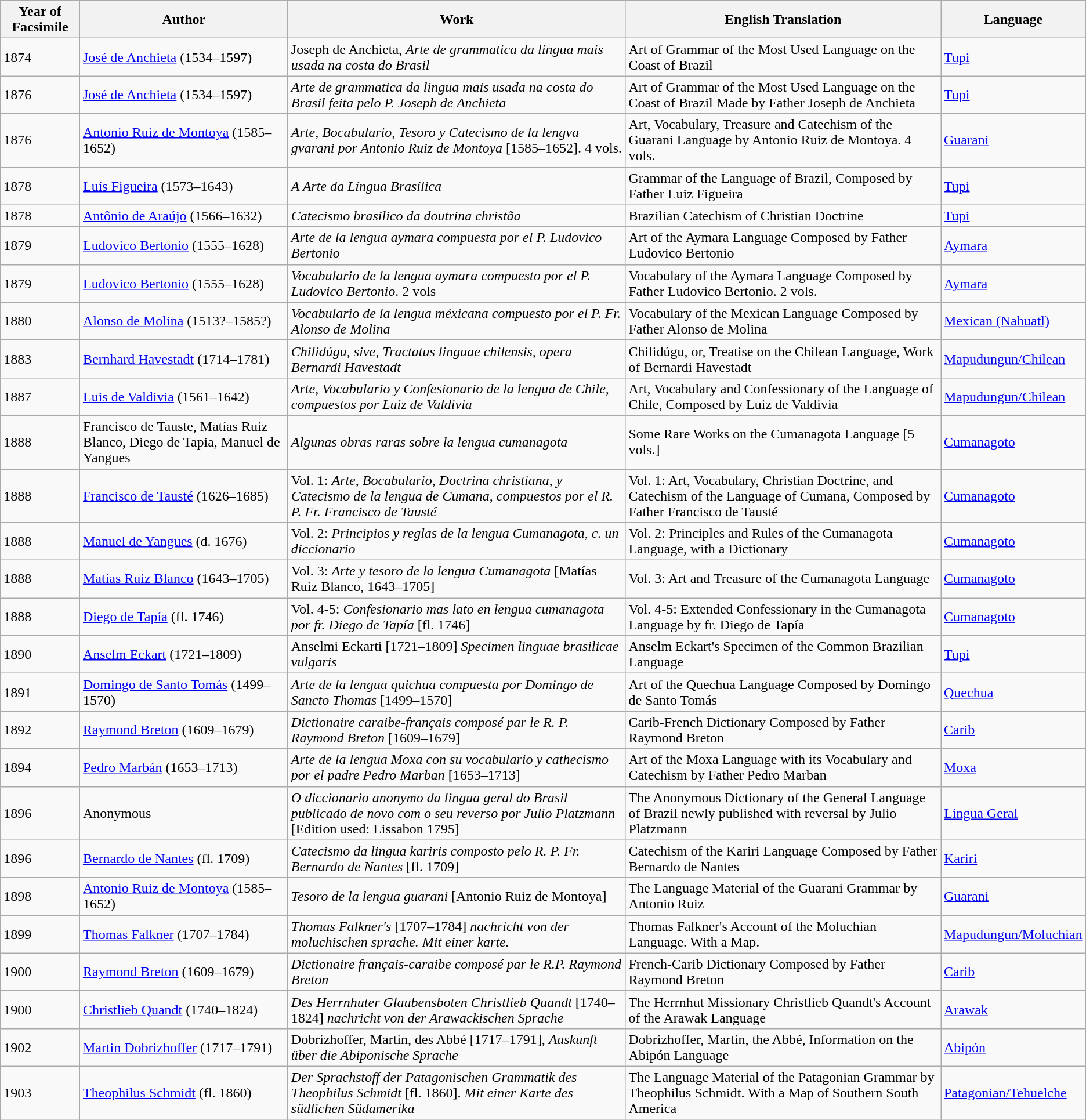<table class="wikitable sortable">
<tr>
<th>Year of Facsimile</th>
<th>Author</th>
<th>Work</th>
<th>English Translation</th>
<th>Language</th>
</tr>
<tr>
<td>1874</td>
<td><a href='#'>José de Anchieta</a> (1534–1597)</td>
<td>Joseph de Anchieta, <em>Arte de grammatica da lingua mais usada na costa do Brasil</em></td>
<td>Art of Grammar of the Most Used Language on the Coast of Brazil</td>
<td><a href='#'>Tupi</a></td>
</tr>
<tr>
<td>1876</td>
<td><a href='#'>José de Anchieta</a> (1534–1597)</td>
<td><em>Arte de grammatica da lingua mais usada na costa do Brasil feita pelo P. Joseph de Anchieta</em></td>
<td>Art of Grammar of the Most Used Language on the Coast of Brazil Made by Father Joseph de Anchieta</td>
<td><a href='#'>Tupi</a></td>
</tr>
<tr>
<td>1876</td>
<td><a href='#'>Antonio Ruiz de Montoya</a> (1585–1652)</td>
<td><em>Arte, Bocabulario, Tesoro y Catecismo de la lengva gvarani por Antonio Ruiz de Montoya</em> [1585–1652]. 4 vols.</td>
<td>Art, Vocabulary, Treasure and Catechism of the Guarani Language by Antonio Ruiz de Montoya. 4 vols.</td>
<td><a href='#'>Guarani</a></td>
</tr>
<tr>
<td>1878</td>
<td><a href='#'>Luís Figueira</a> (1573–1643)</td>
<td><em>A Arte da Língua Brasílica</em> </td>
<td>Grammar of the Language of Brazil, Composed by Father Luiz Figueira</td>
<td><a href='#'>Tupi</a></td>
</tr>
<tr>
<td>1878</td>
<td><a href='#'>Antônio de Araújo</a> (1566–1632)</td>
<td><em>Catecismo brasilico da doutrina christãa</em>  </td>
<td>Brazilian Catechism of Christian Doctrine</td>
<td><a href='#'>Tupi</a></td>
</tr>
<tr>
<td>1879</td>
<td><a href='#'>Ludovico Bertonio</a> (1555–1628)</td>
<td><em>Arte de la lengua aymara compuesta por el P. Ludovico Bertonio</em> </td>
<td>Art of the Aymara Language Composed by Father Ludovico Bertonio</td>
<td><a href='#'>Aymara</a></td>
</tr>
<tr>
<td>1879</td>
<td><a href='#'>Ludovico Bertonio</a> (1555–1628)</td>
<td><em>Vocabulario de la lengua aymara compuesto por el P. Ludovico Bertonio</em>. 2 vols </td>
<td>Vocabulary of the Aymara Language Composed by Father Ludovico Bertonio. 2 vols.</td>
<td><a href='#'>Aymara</a></td>
</tr>
<tr>
<td>1880</td>
<td><a href='#'>Alonso de Molina</a> (1513?–1585?)</td>
<td><em>Vocabulario de la lengua méxicana compuesto por el P. Fr. Alonso de Molina</em> </td>
<td>Vocabulary of the Mexican Language Composed by Father Alonso de Molina</td>
<td><a href='#'>Mexican (Nahuatl)</a></td>
</tr>
<tr>
<td>1883</td>
<td><a href='#'>Bernhard Havestadt</a> (1714–1781)</td>
<td><em>Chilidúgu, sive, Tractatus linguae chilensis, opera Bernardi Havestadt</em> </td>
<td>Chilidúgu, or, Treatise on the Chilean Language, Work of Bernardi Havestadt</td>
<td><a href='#'>Mapudungun/Chilean</a></td>
</tr>
<tr>
<td>1887</td>
<td><a href='#'>Luis de Valdivia</a> (1561–1642)</td>
<td><em>Arte, Vocabulario y Confesionario de la lengua de Chile, compuestos por Luiz de Valdivia</em> </td>
<td>Art, Vocabulary and Confessionary of the Language of Chile, Composed by Luiz de Valdivia</td>
<td><a href='#'>Mapudungun/Chilean</a></td>
</tr>
<tr>
<td>1888</td>
<td>Francisco de Tauste, Matías Ruiz Blanco, Diego de Tapia, Manuel de Yangues</td>
<td><em>Algunas obras raras sobre la lengua cumanagota</em>  </td>
<td>Some Rare Works on the Cumanagota Language [5 vols.]</td>
<td><a href='#'>Cumanagoto</a></td>
</tr>
<tr>
<td>1888</td>
<td><a href='#'>Francisco de Tausté</a> (1626–1685)</td>
<td>Vol. 1: <em>Arte, Bocabulario, Doctrina christiana, y Catecismo de la lengua de Cumana, compuestos por el R. P. Fr. Francisco de Tausté</em> </td>
<td>Vol. 1: Art, Vocabulary, Christian Doctrine, and Catechism of the Language of Cumana, Composed by Father Francisco de Tausté</td>
<td><a href='#'>Cumanagoto</a></td>
</tr>
<tr>
<td>1888</td>
<td><a href='#'>Manuel de Yangues</a> (d. 1676)</td>
<td>Vol. 2: <em>Principios y reglas de la lengua Cumanagota, c. un diccionario</em></td>
<td>Vol. 2: Principles and Rules of the Cumanagota Language, with a Dictionary</td>
<td><a href='#'>Cumanagoto</a></td>
</tr>
<tr>
<td>1888</td>
<td><a href='#'>Matías Ruiz Blanco</a> (1643–1705)</td>
<td>Vol. 3: <em>Arte y tesoro de la lengua Cumanagota</em> [Matías Ruiz Blanco, 1643–1705]</td>
<td>Vol. 3: Art and Treasure of the Cumanagota Language</td>
<td><a href='#'>Cumanagoto</a></td>
</tr>
<tr>
<td>1888</td>
<td><a href='#'>Diego de Tapía</a> (fl. 1746)</td>
<td>Vol. 4-5: <em>Confesionario mas lato en lengua cumanagota por fr. Diego de Tapía</em> [fl. 1746]</td>
<td>Vol. 4-5: Extended Confessionary in the Cumanagota Language by fr. Diego de Tapía</td>
<td><a href='#'>Cumanagoto</a></td>
</tr>
<tr>
<td>1890</td>
<td><a href='#'>Anselm Eckart</a> (1721–1809)</td>
<td>Anselmi Eckarti [1721–1809] <em>Specimen linguae brasilicae vulgaris</em></td>
<td>Anselm Eckart's Specimen of the Common Brazilian Language</td>
<td><a href='#'>Tupi</a></td>
</tr>
<tr>
<td>1891</td>
<td><a href='#'>Domingo de Santo Tomás</a> (1499–1570)</td>
<td><em>Arte de la lengua quichua compuesta por Domingo de Sancto Thomas</em> [1499–1570]</td>
<td>Art of the Quechua Language Composed by Domingo de Santo Tomás</td>
<td><a href='#'>Quechua</a></td>
</tr>
<tr>
<td>1892</td>
<td><a href='#'>Raymond Breton</a> (1609–1679)</td>
<td><em>Dictionaire caraibe-français composé par le R. P. Raymond Breton</em> [1609–1679]</td>
<td>Carib-French Dictionary Composed by Father Raymond Breton</td>
<td><a href='#'>Carib</a></td>
</tr>
<tr>
<td>1894</td>
<td><a href='#'>Pedro Marbán</a> (1653–1713)</td>
<td><em>Arte de la lengua Moxa con su vocabulario y cathecismo por el padre Pedro Marban</em> [1653–1713]</td>
<td>Art of the Moxa Language with its Vocabulary and Catechism by Father Pedro Marban</td>
<td><a href='#'>Moxa</a></td>
</tr>
<tr>
<td>1896</td>
<td>Anonymous</td>
<td><em>O diccionario anonymo da lingua geral do Brasil publicado de novo com o seu reverso por Julio Platzmann</em> [Edition used: Lissabon 1795]</td>
<td>The Anonymous Dictionary of the General Language of Brazil newly published with reversal by Julio Platzmann</td>
<td><a href='#'>Língua Geral</a></td>
</tr>
<tr>
<td>1896</td>
<td><a href='#'>Bernardo de Nantes</a> (fl. 1709)</td>
<td><em>Catecismo da lingua kariris composto pelo R. P. Fr. Bernardo de Nantes</em> [fl. 1709]</td>
<td>Catechism of the Kariri Language Composed by Father Bernardo de Nantes</td>
<td><a href='#'>Kariri</a></td>
</tr>
<tr>
<td>1898</td>
<td><a href='#'>Antonio Ruiz de Montoya</a> (1585–1652)</td>
<td><em>Tesoro de la lengua guarani</em> [Antonio Ruiz de Montoya]</td>
<td>The Language Material of the Guarani Grammar by Antonio Ruiz</td>
<td><a href='#'>Guarani</a></td>
</tr>
<tr>
<td>1899</td>
<td><a href='#'>Thomas Falkner</a> (1707–1784)</td>
<td><em>Thomas Falkner's</em> [1707–1784] <em>nachricht von der moluchischen sprache. Mit einer karte.</em></td>
<td>Thomas Falkner's Account of the Moluchian Language. With a Map.</td>
<td><a href='#'>Mapudungun/Moluchian</a></td>
</tr>
<tr>
<td>1900</td>
<td><a href='#'>Raymond Breton</a> (1609–1679)</td>
<td><em>Dictionaire français-caraibe composé par le R.P. Raymond Breton</em></td>
<td>French-Carib Dictionary Composed by Father Raymond Breton</td>
<td><a href='#'>Carib</a></td>
</tr>
<tr>
<td>1900</td>
<td><a href='#'>Christlieb Quandt</a> (1740–1824)</td>
<td><em>Des Herrnhuter Glaubensboten Christlieb Quandt</em> [1740–1824] <em>nachricht von der Arawackischen Sprache</em></td>
<td>The Herrnhut Missionary Christlieb Quandt's Account of the Arawak Language</td>
<td><a href='#'>Arawak</a></td>
</tr>
<tr>
<td>1902</td>
<td><a href='#'>Martin Dobrizhoffer</a> (1717–1791)</td>
<td>Dobrizhoffer, Martin, des Abbé [1717–1791], <em>Auskunft über die Abiponische Sprache</em></td>
<td>Dobrizhoffer, Martin, the Abbé, Information on the Abipón Language</td>
<td><a href='#'>Abipón</a></td>
</tr>
<tr>
<td>1903</td>
<td><a href='#'>Theophilus Schmidt</a> (fl. 1860)</td>
<td><em>Der Sprachstoff der Patagonischen Grammatik des Theophilus Schmidt</em> [fl. 1860]. <em>Mit einer Karte des südlichen Südamerika</em></td>
<td>The Language Material of the Patagonian Grammar by Theophilus Schmidt. With a Map of Southern South America</td>
<td><a href='#'>Patagonian/Tehuelche</a></td>
</tr>
</table>
